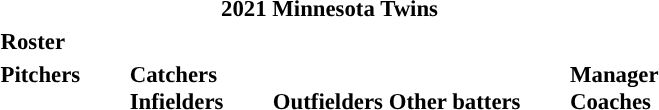<table class="toccolours" style="font-size: 95%;">
<tr>
<th colspan="10">2021 Minnesota Twins</th>
</tr>
<tr>
<td colspan="10"><strong>Roster</strong></td>
</tr>
<tr>
<td valign="top"><strong>Pitchers</strong><br>
































</td>
<td style="width:25px;"></td>
<td valign="top"><strong>Catchers</strong><br>


<strong>Infielders</strong>







</td>
<td style="width:25px;"></td>
<td valign="top"><br><strong>Outfielders</strong>











<strong>Other batters</strong>
</td>
<td style="width:25px;"></td>
<td valign="top"><strong>Manager</strong><br>
<strong>Coaches</strong>
  
  
  
 
 
 
  
 
 
 
 </td>
</tr>
</table>
